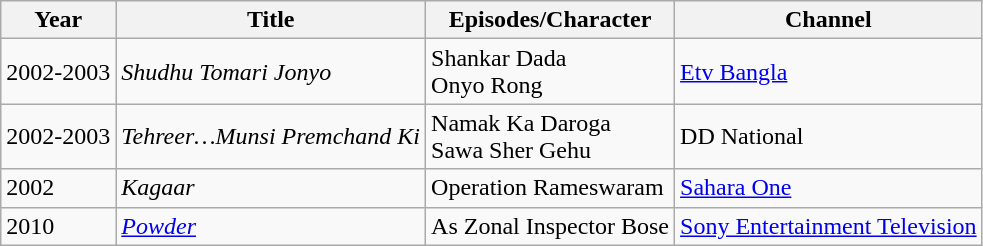<table class="wikitable sortable">
<tr>
<th>Year</th>
<th>Title</th>
<th>Episodes/Character</th>
<th>Channel</th>
</tr>
<tr>
<td>2002-2003</td>
<td><em>Shudhu Tomari Jonyo</em></td>
<td>Shankar Dada<br>Onyo Rong</td>
<td><a href='#'>Etv Bangla</a></td>
</tr>
<tr>
<td>2002-2003</td>
<td><em>Tehreer…Munsi Premchand Ki</em></td>
<td>Namak Ka Daroga<br>Sawa Sher Gehu</td>
<td>DD National</td>
</tr>
<tr>
<td>2002</td>
<td><em>Kagaar</em></td>
<td>Operation Rameswaram</td>
<td><a href='#'>Sahara One</a></td>
</tr>
<tr>
<td>2010</td>
<td><a href='#'><em>Powder</em></a></td>
<td>As Zonal Inspector Bose</td>
<td><a href='#'>Sony Entertainment Television</a></td>
</tr>
</table>
